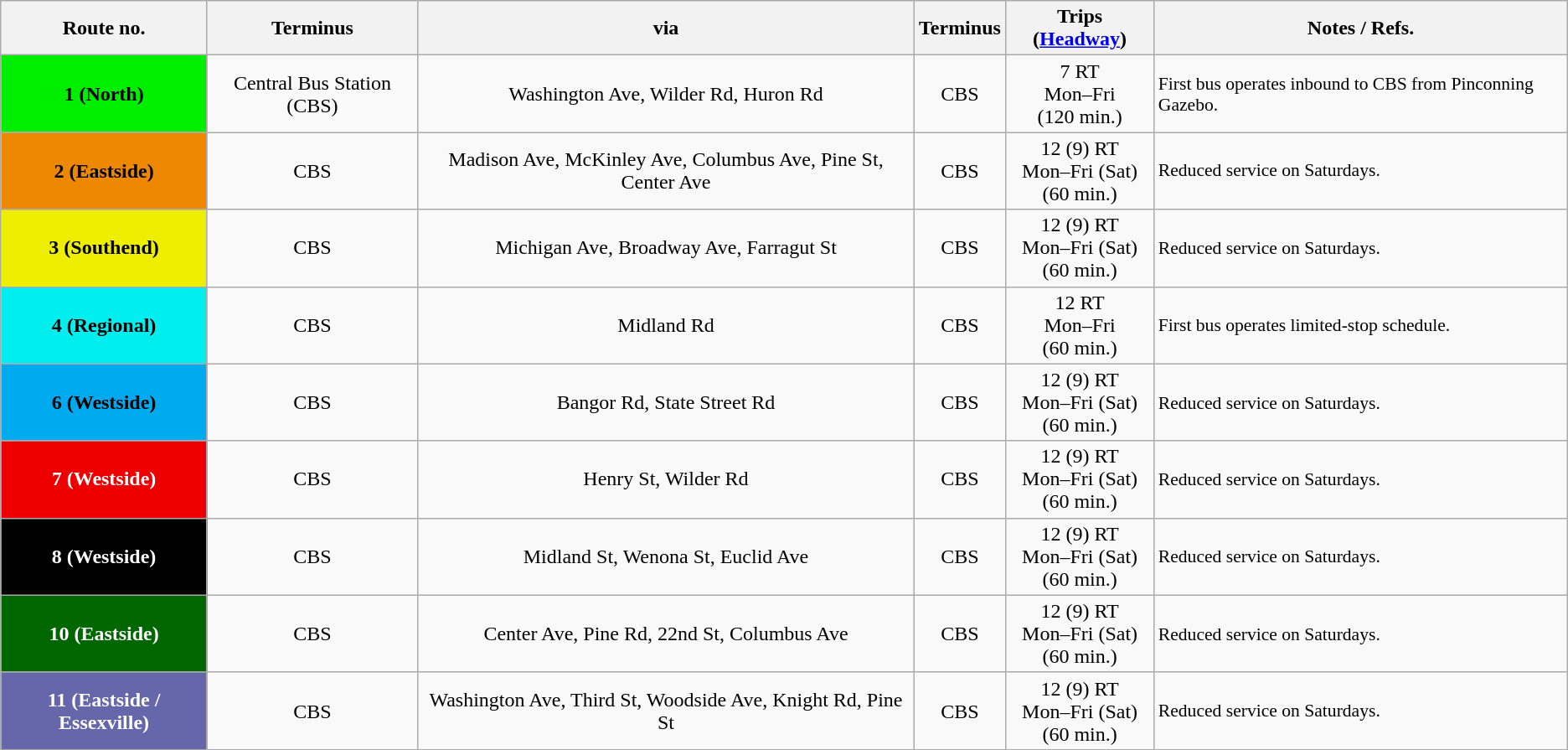<table class="wikitable sortable" style="font-size:100%;text-align:center">
<tr>
<th>Route no.</th>
<th>Terminus</th>
<th>via<br></th>
<th>Terminus</th>
<th>Trips (<a href='#'>Headway</a>)</th>
<th class="unsortable">Notes / Refs.</th>
</tr>
<tr>
<th style="background:#0e0;color:#000;">1 (North)</th>
<td>Central Bus Station (CBS)</td>
<td>Washington Ave, Wilder Rd, Huron Rd<br></td>
<td>CBS</td>
<td>7 RT<br>Mon–Fri<br>(120 min.)</td>
<td style="font-size:90%;text-align:left">First bus operates inbound to CBS from Pinconning Gazebo.</td>
</tr>
<tr>
<th style="background:#e80;color:#000;">2 (Eastside)</th>
<td>CBS</td>
<td>Madison Ave, McKinley Ave, Columbus Ave, Pine St, Center Ave<br></td>
<td>CBS</td>
<td>12 (9) RT<br>Mon–Fri (Sat)<br>(60 min.)</td>
<td style="font-size:90%;text-align:left">Reduced service on Saturdays.</td>
</tr>
<tr>
<th style="background:#ee0;color:#000;">3 (Southend)</th>
<td>CBS</td>
<td>Michigan Ave, Broadway Ave, Farragut St<br></td>
<td>CBS</td>
<td>12 (9) RT<br>Mon–Fri (Sat)<br>(60 min.)</td>
<td style="font-size:90%;text-align:left">Reduced service on Saturdays.</td>
</tr>
<tr>
<th style="background:#0ee;color:#000;">4 (Regional)</th>
<td>CBS</td>
<td>Midland Rd<br></td>
<td>CBS</td>
<td>12 RT<br>Mon–Fri<br>(60 min.)</td>
<td style="font-size:90%;text-align:left">First bus operates limited-stop schedule.</td>
</tr>
<tr>
<th style="background:#0ae;color:#000;">6 (Westside)</th>
<td>CBS</td>
<td>Bangor Rd, State Street Rd<br></td>
<td>CBS</td>
<td>12 (9) RT<br>Mon–Fri (Sat)<br>(60 min.)</td>
<td style="font-size:90%;text-align:left">Reduced service on Saturdays.</td>
</tr>
<tr>
<th style="background:#e00;color:#fff;">7 (Westside)</th>
<td>CBS</td>
<td>Henry St, Wilder Rd<br></td>
<td>CBS</td>
<td>12 (9) RT<br>Mon–Fri (Sat)<br>(60 min.)</td>
<td style="font-size:90%;text-align:left">Reduced service on Saturdays.</td>
</tr>
<tr>
<th style="background:#000;color:#fff;">8 (Westside)</th>
<td>CBS</td>
<td>Midland St, Wenona St, Euclid Ave<br></td>
<td>CBS</td>
<td>12 (9) RT<br>Mon–Fri (Sat)<br>(60 min.)</td>
<td style="font-size:90%;text-align:left">Reduced service on Saturdays.</td>
</tr>
<tr>
<th style="background:#060;color:#fff;">10 (Eastside)</th>
<td>CBS</td>
<td>Center Ave, Pine Rd, 22nd St, Columbus Ave<br></td>
<td>CBS</td>
<td>12 (9) RT<br>Mon–Fri (Sat)<br>(60 min.)</td>
<td style="font-size:90%;text-align:left">Reduced service on Saturdays.</td>
</tr>
<tr>
<th style="background:#66a;color:#fff;">11 (Eastside / Essexville)</th>
<td>CBS</td>
<td>Washington Ave, Third St, Woodside Ave, Knight Rd, Pine St<br></td>
<td>CBS</td>
<td>12 (9) RT<br>Mon–Fri (Sat)<br>(60 min.)</td>
<td style="font-size:90%;text-align:left">Reduced service on Saturdays.</td>
</tr>
</table>
